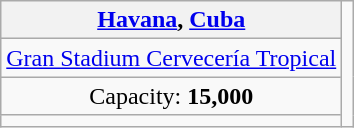<table class="wikitable" style="text-align:center">
<tr>
<th><a href='#'>Havana</a>, <a href='#'>Cuba</a></th>
<td rowspan=4></td>
</tr>
<tr>
<td><a href='#'>Gran Stadium Cervecería Tropical</a></td>
</tr>
<tr>
<td>Capacity: <strong>15,000</strong></td>
</tr>
<tr>
<td></td>
</tr>
</table>
